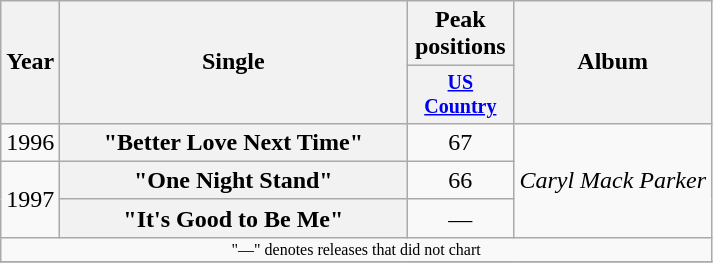<table class="wikitable plainrowheaders" style="text-align:center;">
<tr>
<th rowspan="2">Year</th>
<th rowspan="2" style="width:14em;">Single</th>
<th>Peak positions</th>
<th rowspan="2">Album</th>
</tr>
<tr style="font-size:smaller;">
<th width="65"><a href='#'>US Country</a></th>
</tr>
<tr>
<td>1996</td>
<th scope="row">"Better Love Next Time"</th>
<td>67</td>
<td align="left" rowspan="3"><em>Caryl Mack Parker</em></td>
</tr>
<tr>
<td rowspan="2">1997</td>
<th scope="row">"One Night Stand"</th>
<td>66</td>
</tr>
<tr>
<th scope="row">"It's Good to Be Me"</th>
<td>—</td>
</tr>
<tr>
<td colspan="4" style="font-size:8pt">"—" denotes releases that did not chart</td>
</tr>
<tr>
</tr>
</table>
